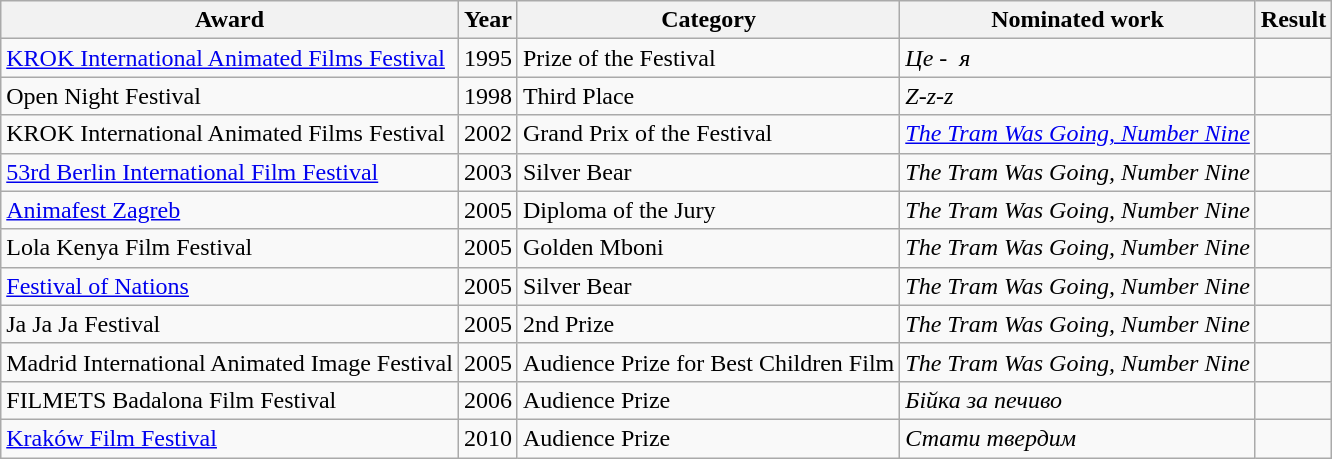<table class="wikitable sortable">
<tr>
<th>Award</th>
<th>Year</th>
<th>Category</th>
<th>Nominated work</th>
<th>Result</th>
</tr>
<tr>
<td><a href='#'>KROK International Animated Films Festival</a></td>
<td>1995</td>
<td>Prize of the Festival</td>
<td><em>Це -  я</em></td>
<td></td>
</tr>
<tr>
<td>Open Night Festival</td>
<td>1998</td>
<td>Third Place</td>
<td><em>Z-z-z</em></td>
<td></td>
</tr>
<tr>
<td>KROK International Animated Films Festival</td>
<td>2002</td>
<td>Grand Prix of the Festival</td>
<td><em><a href='#'>The Tram Was Going, Number Nine</a></em></td>
<td></td>
</tr>
<tr>
<td><a href='#'>53rd Berlin International Film Festival</a></td>
<td>2003</td>
<td>Silver Bear</td>
<td><em>The Tram Was Going, Number Nine</em></td>
<td></td>
</tr>
<tr>
<td><a href='#'>Animafest Zagreb</a></td>
<td>2005</td>
<td>Diploma of the Jury</td>
<td><em>The Tram Was Going, Number Nine</em></td>
<td></td>
</tr>
<tr>
<td>Lola Kenya Film Festival</td>
<td>2005</td>
<td>Golden Mboni</td>
<td><em>The Tram Was Going, Number Nine</em></td>
<td></td>
</tr>
<tr>
<td><a href='#'>Festival of Nations</a></td>
<td>2005</td>
<td>Silver Bear</td>
<td><em>The Tram Was Going, Number Nine</em></td>
<td></td>
</tr>
<tr>
<td>Ja Ja Ja Festival</td>
<td>2005</td>
<td>2nd Prize</td>
<td><em>The Tram Was Going, Number Nine</em></td>
<td></td>
</tr>
<tr>
<td>Madrid International Animated Image Festival</td>
<td>2005</td>
<td>Audience Prize for Best Children Film</td>
<td><em>The Tram Was Going, Number Nine</em></td>
<td></td>
</tr>
<tr>
<td>FILMETS Badalona Film Festival</td>
<td>2006</td>
<td>Audience Prize</td>
<td><em>Бійка за печиво</em></td>
<td></td>
</tr>
<tr>
<td><a href='#'>Kraków Film Festival</a></td>
<td>2010</td>
<td>Audience Prize</td>
<td><em>Стати твердим</em></td>
<td></td>
</tr>
</table>
